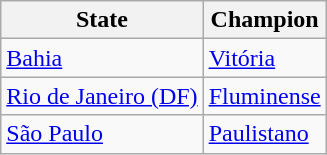<table class="wikitable">
<tr>
<th>State</th>
<th>Champion</th>
</tr>
<tr>
<td><a href='#'>Bahia</a></td>
<td><a href='#'>Vitória</a></td>
</tr>
<tr>
<td><a href='#'>Rio de Janeiro (DF)</a></td>
<td><a href='#'>Fluminense</a></td>
</tr>
<tr>
<td><a href='#'>São Paulo</a></td>
<td><a href='#'>Paulistano</a></td>
</tr>
</table>
